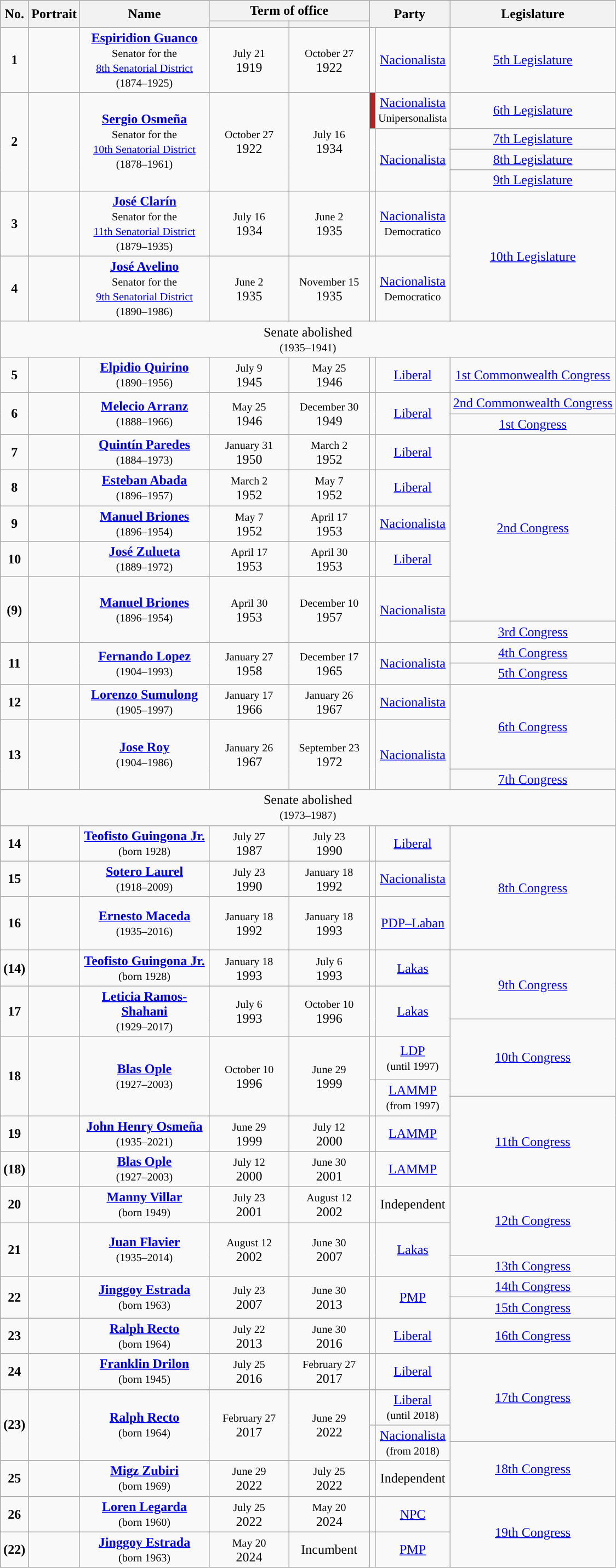<table class="wikitable" style="text-align:center; border:1px #aaf solid;">
<tr>
<th rowspan="2">No.</th>
<th rowspan="2">Portrait</th>
<th rowspan="2" width="150">Name<br></th>
<th colspan="2">Term of office</th>
<th colspan="2" rowspan="2" width="90">Party</th>
<th rowspan="2">Legislature</th>
</tr>
<tr>
<th width="90"></th>
<th width="90"></th>
</tr>
<tr>
<td><strong>1</strong></td>
<td></td>
<td><strong><a href='#'>Espiridion Guanco</a></strong><br><small>Senator for the<br><a href='#'>8th Senatorial District</a></small><br><small>(1874–1925)</small></td>
<td><small>July 21</small><br>1919</td>
<td><small>October 27</small><br>1922</td>
<td style="background:"></td>
<td><a href='#'>Nacionalista</a></td>
<td><a href='#'>5th Legislature</a></td>
</tr>
<tr>
<td rowspan="4"><strong>2</strong></td>
<td rowspan="4"></td>
<td rowspan="4"><strong><a href='#'>Sergio Osmeña</a></strong><br><small>Senator for the<br><a href='#'>10th Senatorial District</a></small><br><small>(1878–1961)</small></td>
<td rowspan="4"><small>October 27</small><br>1922</td>
<td rowspan="4"><small>July 16</small><br>1934</td>
<td style="background-color:#B22222"></td>
<td><a href='#'>Nacionalista</a><br><small>Unipersonalista</small></td>
<td><a href='#'>6th Legislature</a></td>
</tr>
<tr>
<td rowspan="3" style="background:"></td>
<td rowspan="3"><a href='#'>Nacionalista</a></td>
<td><a href='#'>7th Legislature</a></td>
</tr>
<tr>
<td><a href='#'>8th Legislature</a></td>
</tr>
<tr>
<td><a href='#'>9th Legislature</a></td>
</tr>
<tr>
<td><strong>3</strong></td>
<td></td>
<td><strong><a href='#'>José Clarín</a></strong><br><small>Senator for the<br><a href='#'>11th Senatorial District</a></small><br><small>(1879–1935)</small></td>
<td><small>July 16</small><br>1934</td>
<td><small>June 2</small><br>1935</td>
<td style="background:"></td>
<td><a href='#'>Nacionalista</a><br><small>Democratico</small></td>
<td rowspan="2"><a href='#'>10th Legislature</a></td>
</tr>
<tr>
<td><strong>4</strong></td>
<td></td>
<td><strong><a href='#'>José Avelino</a></strong><br><small>Senator for the<br><a href='#'>9th Senatorial District</a></small><br><small>(1890–1986)</small></td>
<td><small>June 2</small><br>1935</td>
<td><small>November 15</small><br>1935</td>
<td style="background:"></td>
<td><a href='#'>Nacionalista</a><br><small>Democratico</small></td>
</tr>
<tr>
<td colspan="8">Senate abolished<br><small>(1935–1941)</small></td>
</tr>
<tr>
<td><strong>5</strong></td>
<td></td>
<td><strong><a href='#'>Elpidio Quirino</a></strong><br><small>(1890–1956)</small></td>
<td><small>July 9</small><br>1945</td>
<td><small>May 25</small><br>1946</td>
<td style="background:"></td>
<td><a href='#'>Liberal</a></td>
<td><a href='#'>1st Commonwealth Congress</a></td>
</tr>
<tr>
<td rowspan="2"><strong>6</strong></td>
<td rowspan="2"></td>
<td rowspan="2"><strong><a href='#'>Melecio Arranz</a></strong><br><small>(1888–1966)</small></td>
<td rowspan="2"><small>May 25</small><br>1946</td>
<td rowspan="2"><small>December 30</small><br>1949</td>
<td rowspan="2" style="background:"></td>
<td rowspan="2"><a href='#'>Liberal</a></td>
<td><a href='#'>2nd Commonwealth Congress</a></td>
</tr>
<tr>
<td><a href='#'>1st Congress</a></td>
</tr>
<tr>
<td><strong>7</strong></td>
<td></td>
<td><strong><a href='#'>Quintín Paredes</a></strong><br><small>(1884–1973)</small></td>
<td><small>January 31</small><br>1950</td>
<td><small>March 2</small><br>1952</td>
<td style="background:"></td>
<td><a href='#'>Liberal</a></td>
<td rowspan="5"><a href='#'>2nd Congress</a></td>
</tr>
<tr>
<td><strong>8</strong></td>
<td></td>
<td><strong><a href='#'>Esteban Abada</a></strong><br><small>(1896–1957)</small></td>
<td><small>March 2</small><br>1952</td>
<td><small>May 7</small><br>1952</td>
<td style="background:"></td>
<td><a href='#'>Liberal</a></td>
</tr>
<tr>
<td><strong>9</strong></td>
<td></td>
<td><strong><a href='#'>Manuel Briones</a></strong><br><small>(1896–1954)</small></td>
<td><small>May 7</small><br>1952</td>
<td><small>April 17</small><br>1953</td>
<td style="background:"></td>
<td><a href='#'>Nacionalista</a></td>
</tr>
<tr>
<td><strong>10</strong></td>
<td></td>
<td><strong><a href='#'>José Zulueta</a></strong><br><small>(1889–1972)</small></td>
<td><small>April 17</small><br>1953</td>
<td><small>April 30</small><br>1953</td>
<td style="background:"></td>
<td><a href='#'>Liberal</a></td>
</tr>
<tr style="height:54px;">
<td rowspan="2"><strong>(9)</strong></td>
<td rowspan="2"></td>
<td rowspan="2"><strong><a href='#'>Manuel Briones</a></strong><br><small>(1896–1954)</small></td>
<td rowspan="2"><small>April 30</small><br>1953</td>
<td rowspan="2"><small>December 10</small><br>1957</td>
<td rowspan="2" style="background:"></td>
<td rowspan="2"><a href='#'>Nacionalista</a></td>
</tr>
<tr>
<td><a href='#'>3rd Congress</a></td>
</tr>
<tr>
<td rowspan="2"><strong>11</strong></td>
<td rowspan="2"></td>
<td rowspan="2"><strong><a href='#'>Fernando Lopez</a></strong><br><small>(1904–1993)</small></td>
<td rowspan="2"><small>January 27</small><br>1958</td>
<td rowspan="2"><small>December 17</small><br>1965</td>
<td rowspan="2" style="background:"></td>
<td rowspan="2"><a href='#'>Nacionalista</a></td>
<td><a href='#'>4th Congress</a></td>
</tr>
<tr>
<td><a href='#'>5th Congress</a></td>
</tr>
<tr>
<td><strong>12</strong></td>
<td></td>
<td><strong><a href='#'>Lorenzo Sumulong</a></strong><br><small>(1905–1997)</small></td>
<td><small>January 17</small><br>1966</td>
<td><small>January 26</small><br>1967</td>
<td style="background:"></td>
<td><a href='#'>Nacionalista</a></td>
<td rowspan="2"><a href='#'>6th Congress</a></td>
</tr>
<tr style="height:60px;">
<td rowspan="2"><strong>13</strong></td>
<td rowspan="2"></td>
<td rowspan="2"><strong><a href='#'>Jose Roy</a></strong><br><small>(1904–1986)</small></td>
<td rowspan="2"><small>January 26</small><br>1967</td>
<td rowspan="2"><small>September 23</small><br>1972</td>
<td rowspan="2" style="background:"></td>
<td rowspan="2"><a href='#'>Nacionalista</a></td>
</tr>
<tr>
<td><a href='#'>7th Congress</a></td>
</tr>
<tr>
<td colspan="8">Senate abolished<br><small>(1973–1987)</small></td>
</tr>
<tr>
<td><strong>14</strong></td>
<td></td>
<td><strong><a href='#'>Teofisto Guingona Jr.</a></strong><br><small>(born 1928)</small></td>
<td><small>July 27</small><br>1987</td>
<td><small>July 23</small><br>1990</td>
<td style="background:"></td>
<td><a href='#'>Liberal</a></td>
<td rowspan="3"><a href='#'>8th Congress</a></td>
</tr>
<tr>
<td><strong>15</strong></td>
<td></td>
<td><strong><a href='#'>Sotero Laurel</a></strong><br><small>(1918–2009)</small></td>
<td><small>July 23</small><br>1990</td>
<td><small>January 18</small><br>1992</td>
<td style="background:"></td>
<td><a href='#'>Nacionalista</a></td>
</tr>
<tr style="height:65px;">
<td rowspan="2"><strong>16</strong></td>
<td rowspan="2"></td>
<td rowspan="2"><strong><a href='#'>Ernesto Maceda</a></strong><br><small>(1935–2016)</small></td>
<td rowspan="2"><small>January 18</small><br>1992</td>
<td rowspan="2"><small>January 18</small><br>1993</td>
<td rowspan="2" style="background:"></td>
<td rowspan="2"><a href='#'>PDP–Laban</a></td>
</tr>
<tr>
<td rowspan="3"><a href='#'>9th Congress</a></td>
</tr>
<tr>
<td><strong>(14)</strong></td>
<td></td>
<td><strong><a href='#'>Teofisto Guingona Jr.</a></strong><br><small>(born 1928)</small></td>
<td><small>January 18</small><br>1993</td>
<td><small>July 6</small><br>1993</td>
<td style="background:"></td>
<td><a href='#'>Lakas</a></td>
</tr>
<tr style="height:40px;">
<td rowspan="2"><strong>17</strong></td>
<td rowspan="2"></td>
<td rowspan="2"><strong><a href='#'>Leticia Ramos-Shahani</a></strong><br><small>(1929–2017)</small></td>
<td rowspan="2"><small>July 6</small><br>1993</td>
<td rowspan="2"><small>October 10</small><br>1996</td>
<td rowspan="2" style="background:"></td>
<td rowspan="2"><a href='#'>Lakas</a></td>
</tr>
<tr>
<td rowspan="3"><a href='#'>10th Congress</a></td>
</tr>
<tr style="height:53px;">
<td rowspan="3"><strong>18</strong></td>
<td rowspan="3"></td>
<td rowspan="3"><strong><a href='#'>Blas Ople</a></strong><br><small>(1927–2003)</small></td>
<td rowspan="3"><small>October 10</small><br>1996</td>
<td rowspan="3"><small>June 29</small><br>1999</td>
<td style="background:"></td>
<td><a href='#'>LDP</a><br><small>(until 1997)</small></td>
</tr>
<tr style="height:20px;">
<td rowspan="2" style="background:"></td>
<td rowspan="2"><a href='#'>LAMMP</a><br><small>(from 1997)</small></td>
</tr>
<tr>
<td rowspan="3"><a href='#'>11th Congress</a></td>
</tr>
<tr>
<td><strong>19</strong></td>
<td></td>
<td><strong><a href='#'>John Henry Osmeña</a></strong><br><small>(1935–2021)</small></td>
<td><small>June 29</small><br>1999</td>
<td><small>July 12</small><br>2000</td>
<td style="background:"></td>
<td><a href='#'>LAMMP</a></td>
</tr>
<tr>
<td><strong>(18)</strong></td>
<td></td>
<td><strong><a href='#'>Blas Ople</a></strong><br><small>(1927–2003)</small></td>
<td><small>July 12</small><br>2000</td>
<td><small>June 30</small><br>2001</td>
<td style="background:"></td>
<td><a href='#'>LAMMP</a></td>
</tr>
<tr>
<td><strong>20</strong></td>
<td></td>
<td><strong><a href='#'>Manny Villar</a></strong><br><small>(born 1949)</small></td>
<td><small>July 23</small><br>2001</td>
<td><small>August 12</small><br>2002</td>
<td style="background:"></td>
<td>Independent</td>
<td rowspan="2"><a href='#'>12th Congress</a></td>
</tr>
<tr style="height:40px;">
<td rowspan="2"><strong>21</strong></td>
<td rowspan="2"></td>
<td rowspan="2"><strong><a href='#'>Juan Flavier</a></strong><br><small>(1935–2014)</small></td>
<td rowspan="2"><small>August 12</small><br>2002</td>
<td rowspan="2"><small>June 30</small><br>2007</td>
<td rowspan="2" style="background:"></td>
<td rowspan="2"><a href='#'>Lakas</a></td>
</tr>
<tr>
<td><a href='#'>13th Congress</a></td>
</tr>
<tr>
<td rowspan="2"><strong>22</strong></td>
<td rowspan="2"></td>
<td rowspan="2"><strong><a href='#'>Jinggoy Estrada</a></strong><br><small>(born 1963)</small></td>
<td rowspan="2"><small>July 23</small><br>2007</td>
<td rowspan="2"><small>June 30</small><br>2013</td>
<td rowspan="2" style="background:"></td>
<td rowspan="2"><a href='#'>PMP</a></td>
<td><a href='#'>14th Congress</a></td>
</tr>
<tr>
<td><a href='#'>15th Congress</a></td>
</tr>
<tr>
<td><strong>23</strong></td>
<td></td>
<td><strong><a href='#'>Ralph Recto</a></strong><br><small>(born 1964)</small></td>
<td><small>July 22</small><br>2013</td>
<td><small>June 30</small><br>2016</td>
<td style="background:"></td>
<td><a href='#'>Liberal</a></td>
<td><a href='#'>16th Congress</a></td>
</tr>
<tr>
<td><strong>24</strong></td>
<td></td>
<td><strong><a href='#'>Franklin Drilon</a></strong><br><small>(born 1945)</small></td>
<td><small>July 25</small><br>2016</td>
<td><small>February 27</small><br>2017</td>
<td style="background:"></td>
<td><a href='#'>Liberal</a></td>
<td rowspan="3"><a href='#'>17th Congress</a></td>
</tr>
<tr>
<td rowspan="3"><strong>(23)</strong></td>
<td rowspan="3"></td>
<td rowspan="3"><strong><a href='#'>Ralph Recto</a></strong><br><small>(born 1964)</small></td>
<td rowspan="3"><small>February 27</small><br>2017</td>
<td rowspan="3"><small>June 29</small><br>2022</td>
<td style="background:"></td>
<td><a href='#'>Liberal</a><br><small>(until 2018)</small></td>
</tr>
<tr style="height:20px;">
<td rowspan="2" style="background:"></td>
<td rowspan="2"><a href='#'>Nacionalista</a><br><small>(from 2018)</small></td>
</tr>
<tr>
<td rowspan="2"><a href='#'>18th Congress</a></td>
</tr>
<tr>
<td><strong>25</strong></td>
<td></td>
<td><strong><a href='#'>Migz Zubiri</a></strong><br><small>(born 1969)</small></td>
<td><small>June 29</small><br>2022</td>
<td><small>July 25</small><br>2022</td>
<td style="background:"></td>
<td>Independent</td>
</tr>
<tr>
<td><strong>26</strong></td>
<td></td>
<td><strong><a href='#'>Loren Legarda</a></strong><br><small>(born 1960)</small></td>
<td><small>July 25</small><br>2022</td>
<td><small>May 20</small><br>2024</td>
<td style="background:"></td>
<td><a href='#'>NPC</a></td>
<td rowspan="2"><a href='#'>19th Congress</a></td>
</tr>
<tr>
<td><strong>(22)</strong></td>
<td></td>
<td><strong><a href='#'>Jinggoy Estrada</a></strong><br><small>(born 1963)</small></td>
<td><small>May 20</small><br>2024</td>
<td>Incumbent</td>
<td style="background:"></td>
<td><a href='#'>PMP</a></td>
</tr>
</table>
